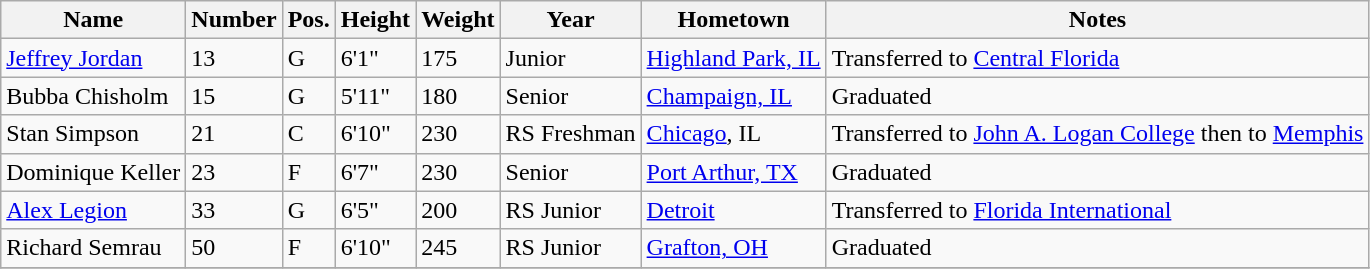<table class="wikitable sortable" border="1">
<tr>
<th>Name</th>
<th>Number</th>
<th>Pos.</th>
<th>Height</th>
<th>Weight</th>
<th>Year</th>
<th>Hometown</th>
<th class="unsortable">Notes</th>
</tr>
<tr>
<td><a href='#'>Jeffrey Jordan</a></td>
<td>13</td>
<td>G</td>
<td>6'1"</td>
<td>175</td>
<td>Junior</td>
<td><a href='#'>Highland Park, IL</a></td>
<td>Transferred to <a href='#'>Central Florida</a></td>
</tr>
<tr>
<td>Bubba Chisholm</td>
<td>15</td>
<td>G</td>
<td>5'11"</td>
<td>180</td>
<td>Senior</td>
<td><a href='#'>Champaign, IL</a></td>
<td>Graduated</td>
</tr>
<tr>
<td>Stan Simpson</td>
<td>21</td>
<td>C</td>
<td>6'10"</td>
<td>230</td>
<td>RS Freshman</td>
<td><a href='#'>Chicago</a>, IL</td>
<td>Transferred to <a href='#'>John A. Logan College</a> then to <a href='#'>Memphis</a></td>
</tr>
<tr>
<td>Dominique Keller</td>
<td>23</td>
<td>F</td>
<td>6'7"</td>
<td>230</td>
<td>Senior</td>
<td><a href='#'>Port Arthur, TX</a></td>
<td>Graduated</td>
</tr>
<tr>
<td><a href='#'>Alex Legion</a></td>
<td>33</td>
<td>G</td>
<td>6'5"</td>
<td>200</td>
<td>RS Junior</td>
<td><a href='#'>Detroit</a></td>
<td>Transferred to <a href='#'>Florida International</a></td>
</tr>
<tr>
<td>Richard Semrau</td>
<td>50</td>
<td>F</td>
<td>6'10"</td>
<td>245</td>
<td>RS Junior</td>
<td><a href='#'>Grafton, OH</a></td>
<td>Graduated</td>
</tr>
<tr>
</tr>
</table>
